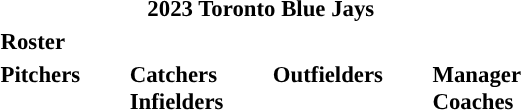<table class="toccolours" style="font-size: 95%;">
<tr http://upload.wikimedia.org/wikipedia/en/c/c8/Button_redirect.png>
<th colspan="10">2023 Toronto Blue Jays</th>
</tr>
<tr>
<td colspan="10"><strong>Roster</strong></td>
</tr>
<tr>
<td valign="top"><strong>Pitchers</strong><br>























</td>
<td style="width:25px;"></td>
<td valign="top"><strong>Catchers</strong><br>


<strong>Infielders</strong>











</td>
<td style="width:25px;"></td>
<td valign="top"><strong>Outfielders</strong><br>




</td>
<td style="width:25px;"></td>
<td valign="top"><strong>Manager</strong><br>
<strong>Coaches</strong>
 
 
 
 
 
 
 
 
 
 
 
 
 </td>
</tr>
</table>
